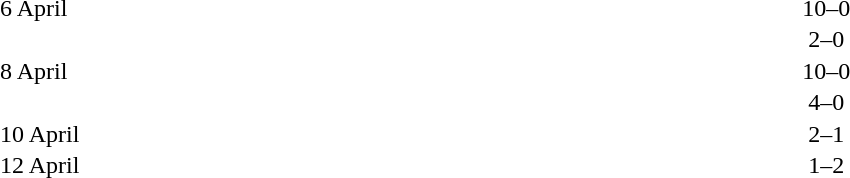<table cellspacing=1 width=70%>
<tr>
<th width=25%></th>
<th width=30%></th>
<th width=15%></th>
<th width=30%></th>
</tr>
<tr>
<td>6 April</td>
<td align=right></td>
<td align=center>10–0</td>
<td></td>
</tr>
<tr>
<td></td>
<td align=right></td>
<td align=center>2–0</td>
<td></td>
</tr>
<tr>
<td>8 April</td>
<td align=right></td>
<td align=center>10–0</td>
<td></td>
</tr>
<tr>
<td></td>
<td align=right></td>
<td align=center>4–0</td>
<td></td>
</tr>
<tr>
<td>10 April</td>
<td align=right></td>
<td align=center>2–1</td>
<td></td>
</tr>
<tr>
<td>12 April</td>
<td align=right></td>
<td align=center>1–2</td>
<td></td>
</tr>
</table>
